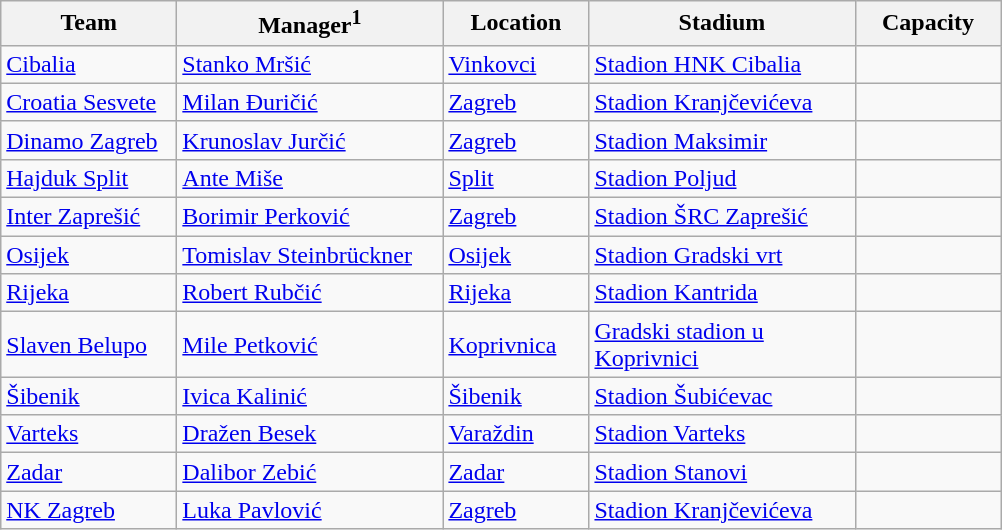<table class="wikitable sortable" style="text-align: left;">
<tr>
<th width="110">Team</th>
<th width="170">Manager<sup>1</sup></th>
<th width="90">Location</th>
<th width="170">Stadium</th>
<th width="90">Capacity</th>
</tr>
<tr>
<td><a href='#'>Cibalia</a></td>
<td> <a href='#'>Stanko Mršić</a></td>
<td><a href='#'>Vinkovci</a></td>
<td><a href='#'>Stadion HNK Cibalia</a></td>
<td></td>
</tr>
<tr>
<td><a href='#'>Croatia Sesvete</a></td>
<td> <a href='#'>Milan Đuričić</a></td>
<td><a href='#'>Zagreb</a></td>
<td><a href='#'>Stadion Kranjčevićeva</a></td>
<td></td>
</tr>
<tr>
<td><a href='#'>Dinamo Zagreb</a></td>
<td> <a href='#'>Krunoslav Jurčić</a></td>
<td><a href='#'>Zagreb</a></td>
<td><a href='#'>Stadion Maksimir</a></td>
<td></td>
</tr>
<tr>
<td><a href='#'>Hajduk Split</a></td>
<td> <a href='#'>Ante Miše</a></td>
<td><a href='#'>Split</a></td>
<td><a href='#'>Stadion Poljud</a></td>
<td></td>
</tr>
<tr>
<td><a href='#'>Inter Zaprešić</a></td>
<td> <a href='#'>Borimir Perković</a></td>
<td><a href='#'>Zagreb</a></td>
<td><a href='#'>Stadion ŠRC Zaprešić</a></td>
<td></td>
</tr>
<tr>
<td><a href='#'>Osijek</a></td>
<td> <a href='#'>Tomislav Steinbrückner</a></td>
<td><a href='#'>Osijek</a></td>
<td><a href='#'>Stadion Gradski vrt</a></td>
<td></td>
</tr>
<tr>
<td><a href='#'>Rijeka</a></td>
<td> <a href='#'>Robert Rubčić</a></td>
<td><a href='#'>Rijeka</a></td>
<td><a href='#'>Stadion Kantrida</a></td>
<td></td>
</tr>
<tr>
<td><a href='#'>Slaven Belupo</a></td>
<td> <a href='#'>Mile Petković</a></td>
<td><a href='#'>Koprivnica</a></td>
<td><a href='#'>Gradski stadion u Koprivnici</a></td>
<td></td>
</tr>
<tr>
<td><a href='#'>Šibenik</a></td>
<td> <a href='#'>Ivica Kalinić</a></td>
<td><a href='#'>Šibenik</a></td>
<td><a href='#'>Stadion Šubićevac</a></td>
<td></td>
</tr>
<tr>
<td><a href='#'>Varteks</a></td>
<td> <a href='#'>Dražen Besek</a></td>
<td><a href='#'>Varaždin</a></td>
<td><a href='#'>Stadion Varteks</a></td>
<td></td>
</tr>
<tr>
<td><a href='#'>Zadar</a></td>
<td> <a href='#'>Dalibor Zebić</a></td>
<td><a href='#'>Zadar</a></td>
<td><a href='#'>Stadion Stanovi</a></td>
<td></td>
</tr>
<tr>
<td><a href='#'>NK Zagreb</a></td>
<td> <a href='#'>Luka Pavlović</a></td>
<td><a href='#'>Zagreb</a></td>
<td><a href='#'>Stadion Kranjčevićeva</a></td>
<td></td>
</tr>
</table>
